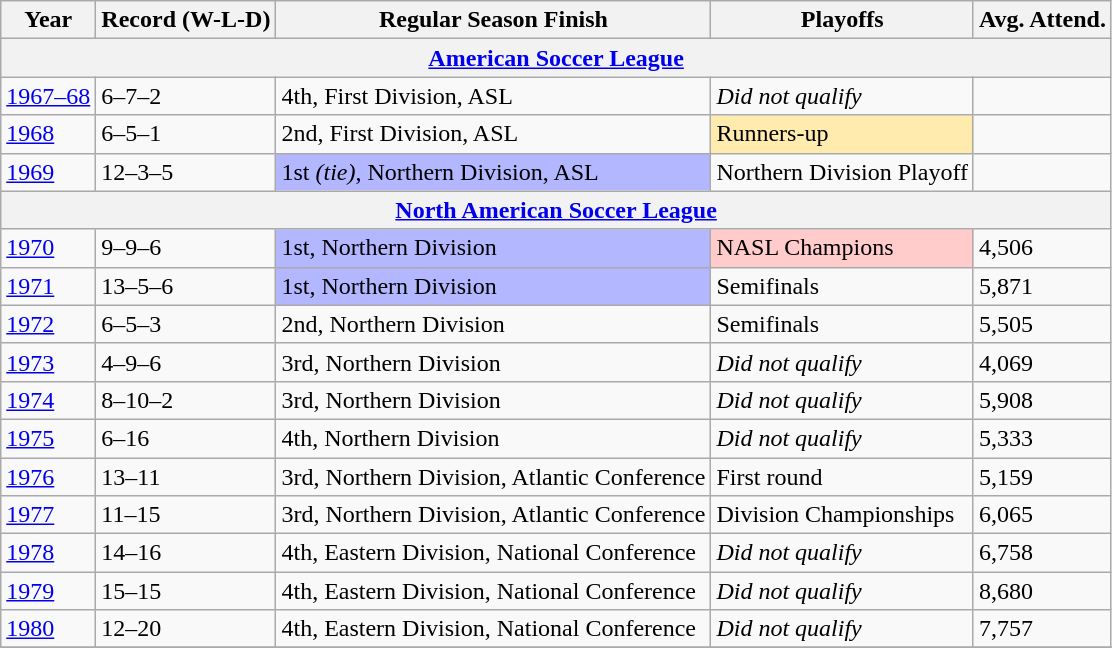<table class="wikitable">
<tr>
<th>Year</th>
<th>Record (W-L-D)</th>
<th>Regular Season Finish</th>
<th>Playoffs</th>
<th>Avg. Attend.</th>
</tr>
<tr>
<th colspan="5"><a href='#'>American Soccer League</a></th>
</tr>
<tr>
<td><a href='#'>1967–68</a></td>
<td>6–7–2</td>
<td>4th, First Division, ASL</td>
<td><em>Did not qualify</em></td>
<td></td>
</tr>
<tr>
<td><a href='#'>1968</a></td>
<td>6–5–1</td>
<td>2nd, First Division, ASL</td>
<td bgcolor="#FFEBAD">Runners-up</td>
<td></td>
</tr>
<tr>
<td><a href='#'>1969</a></td>
<td>12–3–5</td>
<td bgcolor="#B3B7FF">1st <em>(tie)</em>, Northern Division, ASL</td>
<td>Northern Division Playoff</td>
<td></td>
</tr>
<tr>
<th colspan="5"><a href='#'>North American Soccer League</a></th>
</tr>
<tr>
<td><a href='#'>1970</a></td>
<td>9–9–6</td>
<td bgcolor="#B3B7FF">1st, Northern Division</td>
<td bgcolor="#FFCBCB">NASL Champions</td>
<td>4,506</td>
</tr>
<tr>
<td><a href='#'>1971</a></td>
<td>13–5–6</td>
<td bgcolor="#B3B7FF">1st, Northern Division</td>
<td>Semifinals</td>
<td>5,871</td>
</tr>
<tr>
<td><a href='#'>1972</a></td>
<td>6–5–3</td>
<td>2nd, Northern Division</td>
<td>Semifinals</td>
<td>5,505</td>
</tr>
<tr>
<td><a href='#'>1973</a></td>
<td>4–9–6</td>
<td>3rd, Northern Division</td>
<td><em>Did not qualify</em></td>
<td>4,069</td>
</tr>
<tr>
<td><a href='#'>1974</a></td>
<td>8–10–2</td>
<td>3rd, Northern Division</td>
<td><em>Did not qualify</em></td>
<td>5,908</td>
</tr>
<tr>
<td><a href='#'>1975</a></td>
<td>6–16</td>
<td>4th, Northern Division</td>
<td><em>Did not qualify</em></td>
<td>5,333</td>
</tr>
<tr>
<td><a href='#'>1976</a></td>
<td>13–11</td>
<td>3rd, Northern Division, Atlantic Conference</td>
<td>First round</td>
<td>5,159</td>
</tr>
<tr>
<td><a href='#'>1977</a></td>
<td>11–15</td>
<td>3rd, Northern Division, Atlantic Conference</td>
<td>Division Championships</td>
<td>6,065</td>
</tr>
<tr>
<td><a href='#'>1978</a></td>
<td>14–16</td>
<td>4th, Eastern Division, National Conference</td>
<td><em>Did not qualify</em></td>
<td>6,758</td>
</tr>
<tr>
<td><a href='#'>1979</a></td>
<td>15–15</td>
<td>4th, Eastern Division, National Conference</td>
<td><em>Did not qualify</em></td>
<td>8,680</td>
</tr>
<tr>
<td><a href='#'>1980</a></td>
<td>12–20</td>
<td>4th, Eastern Division, National Conference</td>
<td><em>Did not qualify</em></td>
<td>7,757</td>
</tr>
<tr>
</tr>
</table>
